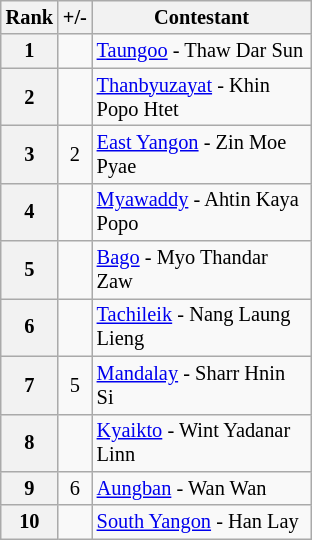<table class="wikitable" style="font-size: 85%">
<tr>
<th>Rank</th>
<th>+/-</th>
<th width="140px">Contestant</th>
</tr>
<tr>
<th>1</th>
<td align=center></td>
<td> <a href='#'>Taungoo</a> - Thaw Dar Sun</td>
</tr>
<tr>
<th>2</th>
<td align=center></td>
<td> <a href='#'>Thanbyuzayat</a> - Khin Popo Htet</td>
</tr>
<tr>
<th>3</th>
<td align=center> 2</td>
<td> <a href='#'>East Yangon</a> - Zin Moe Pyae</td>
</tr>
<tr>
<th>4</th>
<td align=center></td>
<td> <a href='#'>Myawaddy</a> - Ahtin Kaya Popo</td>
</tr>
<tr>
<th>5</th>
<td align=center></td>
<td> <a href='#'>Bago</a> - Myo Thandar Zaw</td>
</tr>
<tr>
<th>6</th>
<td align=center></td>
<td> <a href='#'>Tachileik</a> - Nang Laung Lieng</td>
</tr>
<tr>
<th>7</th>
<td align=center> 5</td>
<td> <a href='#'>Mandalay</a> - Sharr Hnin Si</td>
</tr>
<tr>
<th>8</th>
<td align=center></td>
<td> <a href='#'>Kyaikto</a> - Wint Yadanar Linn</td>
</tr>
<tr>
<th>9</th>
<td align=center> 6</td>
<td> <a href='#'>Aungban</a> - Wan Wan</td>
</tr>
<tr>
<th>10</th>
<td align=center></td>
<td> <a href='#'>South Yangon</a> - Han Lay</td>
</tr>
</table>
